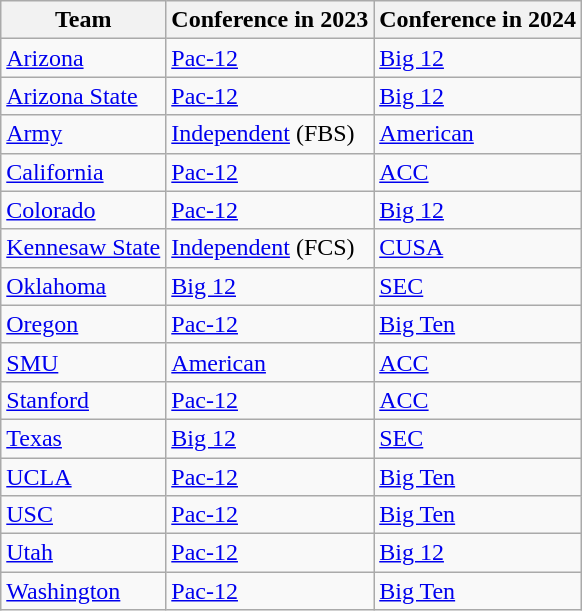<table class="wikitable sortable">
<tr>
<th>Team</th>
<th>Conference in 2023</th>
<th>Conference in 2024</th>
</tr>
<tr>
<td><a href='#'>Arizona</a></td>
<td><a href='#'>Pac-12</a></td>
<td><a href='#'>Big 12</a></td>
</tr>
<tr>
<td><a href='#'>Arizona State</a></td>
<td><a href='#'>Pac-12</a></td>
<td><a href='#'>Big 12</a></td>
</tr>
<tr>
<td><a href='#'>Army</a></td>
<td><a href='#'>Independent</a> (FBS)</td>
<td><a href='#'>American</a></td>
</tr>
<tr>
<td><a href='#'>California</a></td>
<td><a href='#'>Pac-12</a></td>
<td><a href='#'>ACC</a></td>
</tr>
<tr>
<td><a href='#'>Colorado</a></td>
<td><a href='#'>Pac-12</a></td>
<td><a href='#'>Big 12</a></td>
</tr>
<tr>
<td><a href='#'>Kennesaw State</a></td>
<td><a href='#'>Independent</a> (FCS)</td>
<td><a href='#'>CUSA</a></td>
</tr>
<tr>
<td><a href='#'>Oklahoma</a></td>
<td><a href='#'>Big 12</a></td>
<td><a href='#'>SEC</a></td>
</tr>
<tr>
<td><a href='#'>Oregon</a></td>
<td><a href='#'>Pac-12</a></td>
<td><a href='#'>Big Ten</a></td>
</tr>
<tr>
<td><a href='#'>SMU</a></td>
<td><a href='#'>American</a></td>
<td><a href='#'>ACC</a></td>
</tr>
<tr>
<td><a href='#'>Stanford</a></td>
<td><a href='#'>Pac-12</a></td>
<td><a href='#'>ACC</a></td>
</tr>
<tr>
<td><a href='#'>Texas</a></td>
<td><a href='#'>Big 12</a></td>
<td><a href='#'>SEC</a></td>
</tr>
<tr>
<td><a href='#'>UCLA</a></td>
<td><a href='#'>Pac-12</a></td>
<td><a href='#'>Big Ten</a></td>
</tr>
<tr>
<td><a href='#'>USC</a></td>
<td><a href='#'>Pac-12</a></td>
<td><a href='#'>Big Ten</a></td>
</tr>
<tr>
<td><a href='#'>Utah</a></td>
<td><a href='#'>Pac-12</a></td>
<td><a href='#'>Big 12</a></td>
</tr>
<tr>
<td><a href='#'>Washington</a></td>
<td><a href='#'>Pac-12</a></td>
<td><a href='#'>Big Ten</a></td>
</tr>
</table>
